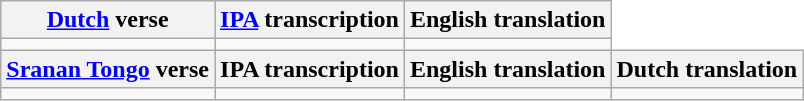<table class="wikitable">
<tr>
<th><a href='#'>Dutch</a> verse</th>
<th><a href='#'>IPA</a> transcription</th>
<th>English translation</th>
<th style="border-color: white; background-color: white;"></th>
</tr>
<tr style="vertical-align:top; white-space:nowrap;">
<td></td>
<td></td>
<td></td>
<td style="border-right-color: white; background-color: white;"></td>
</tr>
<tr>
<th><a href='#'>Sranan Tongo</a> verse</th>
<th>IPA transcription</th>
<th>English translation</th>
<th>Dutch translation</th>
</tr>
<tr style="vertical-align:top; white-space:nowrap;">
<td></td>
<td></td>
<td></td>
<td></td>
</tr>
</table>
